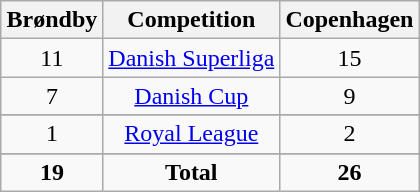<table class="wikitable sortable"  style="width:auto; margin:auto;">
<tr>
<th>Brøndby</th>
<th>Competition</th>
<th>Copenhagen</th>
</tr>
<tr style="text-align:center;">
<td>11</td>
<td><a href='#'>Danish Superliga</a></td>
<td>15</td>
</tr>
<tr style="text-align:center;">
<td>7</td>
<td><a href='#'>Danish Cup</a></td>
<td>9</td>
</tr>
<tr style="text-align:center;">
</tr>
<tr style="text-align:center;">
</tr>
<tr>
</tr>
<tr style="text-align:center;">
<td>1</td>
<td><a href='#'>Royal League</a></td>
<td>2</td>
</tr>
<tr>
</tr>
<tr align="center">
<td><strong>19</strong></td>
<td><strong>Total</strong></td>
<td><strong>26</strong></td>
</tr>
</table>
